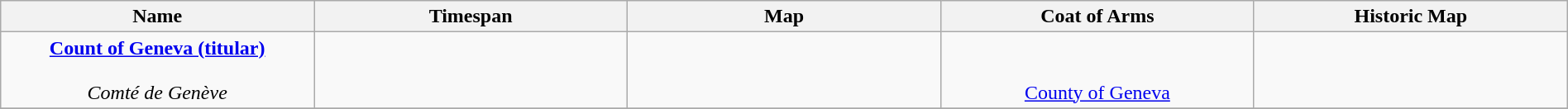<table class="wikitable" style="text-align:center; width:100%">
<tr>
<th width=20%>Name</th>
<th width=20%>Timespan</th>
<th width=20%>Map</th>
<th width=20%>Coat of Arms</th>
<th width=20%>Historic Map</th>
</tr>
<tr>
<td><strong><a href='#'>Count of Geneva (titular)</a></strong><br><br><em>Comté de Genève</em></td>
<td></td>
<td></td>
<td><br><br> <a href='#'>County of Geneva</a></td>
<td></td>
</tr>
<tr>
</tr>
</table>
